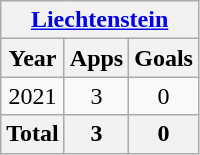<table class="wikitable" style="text-align:center">
<tr>
<th colspan="3"><a href='#'>Liechtenstein</a></th>
</tr>
<tr>
<th>Year</th>
<th>Apps</th>
<th>Goals</th>
</tr>
<tr>
<td>2021</td>
<td>3</td>
<td>0</td>
</tr>
<tr>
<th colspan="1">Total</th>
<th>3</th>
<th>0</th>
</tr>
</table>
